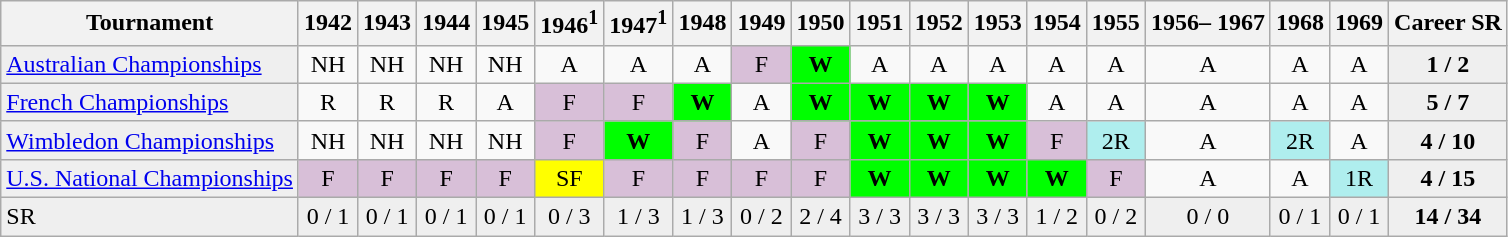<table class="wikitable">
<tr>
<th>Tournament</th>
<th>1942</th>
<th>1943</th>
<th>1944</th>
<th>1945</th>
<th>1946<sup>1</sup></th>
<th>1947<sup>1</sup></th>
<th>1948</th>
<th>1949</th>
<th>1950</th>
<th>1951</th>
<th>1952</th>
<th>1953</th>
<th>1954</th>
<th>1955</th>
<th>1956– 1967</th>
<th>1968</th>
<th>1969</th>
<th>Career SR</th>
</tr>
<tr>
<td style="background:#EFEFEF;"><a href='#'>Australian Championships</a></td>
<td align="center">NH</td>
<td align="center">NH</td>
<td align="center">NH</td>
<td align="center">NH</td>
<td align="center">A</td>
<td align="center">A</td>
<td align="center">A</td>
<td align="center" style="background:#D8BFD8;">F</td>
<td align="center" style="background:#00ff00;"><strong>W</strong></td>
<td align="center">A</td>
<td align="center">A</td>
<td align="center">A</td>
<td align="center">A</td>
<td align="center">A</td>
<td align="center">A</td>
<td align="center">A</td>
<td align="center">A</td>
<td align="center" style="background:#EFEFEF;"><strong>1 / 2</strong></td>
</tr>
<tr>
<td style="background:#EFEFEF;"><a href='#'>French Championships</a></td>
<td align="center">R</td>
<td align="center">R</td>
<td align="center">R</td>
<td align="center">A</td>
<td align="center" style="background:#D8BFD8;">F</td>
<td align="center" style="background:#D8BFD8;">F</td>
<td align="center" style="background:#00ff00;"><strong>W</strong></td>
<td align="center">A</td>
<td align="center" style="background:#00ff00;"><strong>W</strong></td>
<td align="center" style="background:#00ff00;"><strong>W</strong></td>
<td align="center" style="background:#00ff00;"><strong>W</strong></td>
<td align="center" style="background:#00ff00;"><strong>W</strong></td>
<td align="center">A</td>
<td align="center">A</td>
<td align="center">A</td>
<td align="center">A</td>
<td align="center">A</td>
<td align="center" style="background:#EFEFEF;"><strong>5 / 7</strong></td>
</tr>
<tr>
<td style="background:#EFEFEF;"><a href='#'>Wimbledon Championships</a></td>
<td align="center">NH</td>
<td align="center">NH</td>
<td align="center">NH</td>
<td align="center">NH</td>
<td align="center" style="background:#D8BFD8;">F</td>
<td align="center" style="background:#00ff00;"><strong>W</strong></td>
<td align="center" style="background:#D8BFD8;">F</td>
<td align="center">A</td>
<td align="center" style="background:#D8BFD8;">F</td>
<td align="center" style="background:#00ff00;"><strong>W</strong></td>
<td align="center" style="background:#00ff00;"><strong>W</strong></td>
<td align="center" style="background:#00ff00;"><strong>W</strong></td>
<td align="center" style="background:#D8BFD8;">F</td>
<td align="center" style="background:#afeeee;">2R</td>
<td align="center">A</td>
<td align="center" style="background:#afeeee;">2R</td>
<td align="center">A</td>
<td align="center" style="background:#EFEFEF;"><strong>4 / 10</strong></td>
</tr>
<tr>
<td style="background:#EFEFEF;"><a href='#'>U.S. National Championships</a></td>
<td align="center" style="background:#D8BFD8;">F</td>
<td align="center" style="background:#D8BFD8;">F</td>
<td align="center" style="background:#D8BFD8;">F</td>
<td align="center" style="background:#D8BFD8;">F</td>
<td align="center" style="background:yellow;">SF</td>
<td align="center" style="background:#D8BFD8;">F</td>
<td align="center" style="background:#D8BFD8;">F</td>
<td align="center" style="background:#D8BFD8;">F</td>
<td align="center" style="background:#D8BFD8;">F</td>
<td align="center" style="background:#00ff00;"><strong>W</strong></td>
<td align="center" style="background:#00ff00;"><strong>W</strong></td>
<td align="center" style="background:#00ff00;"><strong>W</strong></td>
<td align="center" style="background:#00ff00;"><strong>W</strong></td>
<td align="center" style="background:#D8BFD8;">F</td>
<td align="center">A</td>
<td align="center">A</td>
<td align="center" style="background:#afeeee;">1R</td>
<td align="center" style="background:#EFEFEF;"><strong>4 / 15</strong></td>
</tr>
<tr>
<td style="background:#EFEFEF;">SR</td>
<td align="center" style="background:#EFEFEF;">0 / 1</td>
<td align="center" style="background:#EFEFEF;">0 / 1</td>
<td align="center" style="background:#EFEFEF;">0 / 1</td>
<td align="center" style="background:#EFEFEF;">0 / 1</td>
<td align="center" style="background:#EFEFEF;">0 / 3</td>
<td align="center" style="background:#EFEFEF;">1 / 3</td>
<td align="center" style="background:#EFEFEF;">1 / 3</td>
<td align="center" style="background:#EFEFEF;">0 / 2</td>
<td align="center" style="background:#EFEFEF;">2 / 4</td>
<td align="center" style="background:#EFEFEF;">3 / 3</td>
<td align="center" style="background:#EFEFEF;">3 / 3</td>
<td align="center" style="background:#EFEFEF;">3 / 3</td>
<td align="center" style="background:#EFEFEF;">1 / 2</td>
<td align="center" style="background:#EFEFEF;">0 / 2</td>
<td align="center" style="background:#EFEFEF;">0 / 0</td>
<td align="center" style="background:#EFEFEF;">0 / 1</td>
<td align="center" style="background:#EFEFEF;">0 / 1</td>
<td align="center" style="background:#EFEFEF;"><strong>14 / 34</strong></td>
</tr>
</table>
